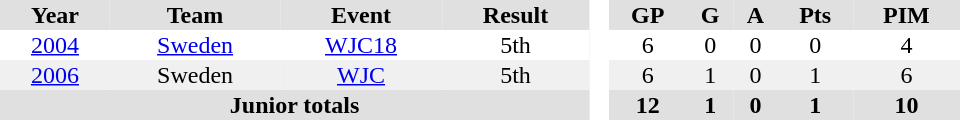<table border="0" cellpadding="1" cellspacing="0" style="text-align:center; width:40em">
<tr ALIGN="center" bgcolor="#e0e0e0">
<th>Year</th>
<th>Team</th>
<th>Event</th>
<th>Result</th>
<th rowspan="99" bgcolor="#ffffff"> </th>
<th>GP</th>
<th>G</th>
<th>A</th>
<th>Pts</th>
<th>PIM</th>
</tr>
<tr>
<td><a href='#'>2004</a></td>
<td><a href='#'>Sweden</a></td>
<td><a href='#'>WJC18</a></td>
<td>5th</td>
<td>6</td>
<td>0</td>
<td>0</td>
<td>0</td>
<td>4</td>
</tr>
<tr bgcolor="#f0f0f0">
<td><a href='#'>2006</a></td>
<td>Sweden</td>
<td><a href='#'>WJC</a></td>
<td>5th</td>
<td>6</td>
<td>1</td>
<td>0</td>
<td>1</td>
<td>6</td>
</tr>
<tr bgcolor="#e0e0e0">
<th colspan="4">Junior totals</th>
<th>12</th>
<th>1</th>
<th>0</th>
<th>1</th>
<th>10</th>
</tr>
</table>
